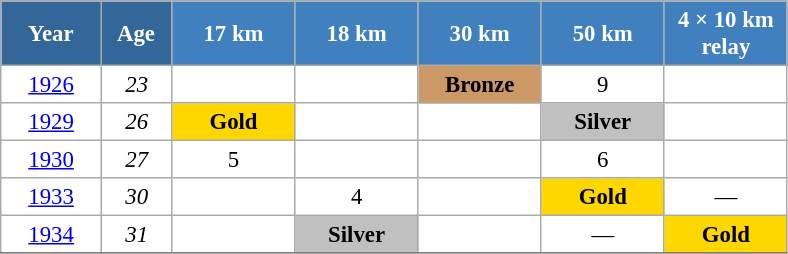<table class="wikitable" style="font-size:95%; text-align:center; border:grey solid 1px; border-collapse:collapse; background:#ffffff;">
<tr>
<th style="background-color:#369; color:white; width:60px;"> Year </th>
<th style="background-color:#369; color:white; width:40px;"> Age </th>
<th style="background-color:#4180be; color:white; width:75px;"> 17 km </th>
<th style="background-color:#4180be; color:white; width:75px;"> 18 km </th>
<th style="background-color:#4180be; color:white; width:75px;"> 30 km </th>
<th style="background-color:#4180be; color:white; width:75px;"> 50 km </th>
<th style="background-color:#4180be; color:white; width:75px;"> 4 × 10 km <br> relay </th>
</tr>
<tr>
<td><a href='#'>1926</a></td>
<td><em>23</em></td>
<td></td>
<td></td>
<td bgcolor="cc9966"><strong>Bronze</strong></td>
<td>9</td>
<td></td>
</tr>
<tr>
<td><a href='#'>1929</a></td>
<td><em>26</em></td>
<td style="background:gold;"><strong>Gold</strong></td>
<td></td>
<td></td>
<td style="background:silver;"><strong>Silver</strong></td>
<td></td>
</tr>
<tr>
<td><a href='#'>1930</a></td>
<td><em>27</em></td>
<td>5</td>
<td></td>
<td></td>
<td>6</td>
<td></td>
</tr>
<tr>
<td><a href='#'>1933</a></td>
<td><em>30</em></td>
<td></td>
<td>4</td>
<td></td>
<td style="background:gold;"><strong>Gold</strong></td>
<td>—</td>
</tr>
<tr>
<td><a href='#'>1934</a></td>
<td><em>31</em></td>
<td></td>
<td style="background:silver;"><strong>Silver</strong></td>
<td></td>
<td>—</td>
<td style="background:gold;"><strong>Gold</strong></td>
</tr>
<tr>
</tr>
</table>
